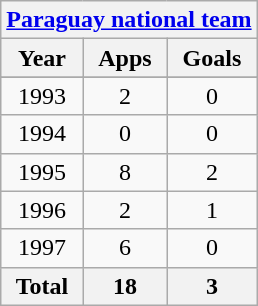<table class="wikitable" style="text-align:center">
<tr>
<th colspan=3><a href='#'>Paraguay national team</a></th>
</tr>
<tr>
<th>Year</th>
<th>Apps</th>
<th>Goals</th>
</tr>
<tr>
</tr>
<tr>
<td>1993</td>
<td>2</td>
<td>0</td>
</tr>
<tr>
<td>1994</td>
<td>0</td>
<td>0</td>
</tr>
<tr>
<td>1995</td>
<td>8</td>
<td>2</td>
</tr>
<tr>
<td>1996</td>
<td>2</td>
<td>1</td>
</tr>
<tr>
<td>1997</td>
<td>6</td>
<td>0</td>
</tr>
<tr>
<th>Total</th>
<th>18</th>
<th>3</th>
</tr>
</table>
